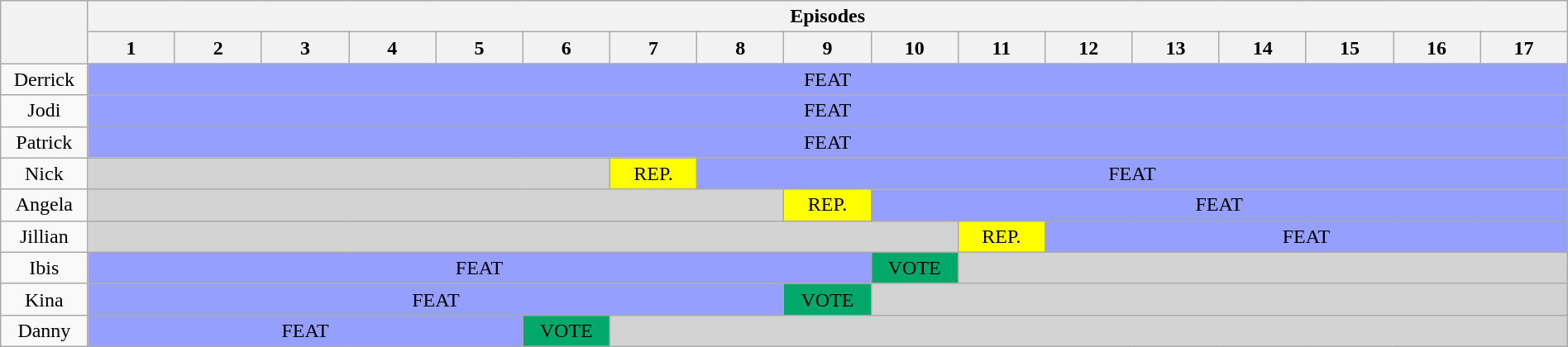<table class="wikitable plainrowheaders" style="text-align:center; width:100%">
<tr>
<th scope="col" rowspan="2" style="width:5%;"></th>
<th scope="col" colspan="17">Episodes</th>
</tr>
<tr>
<th scope="col" style="width:5%;">1</th>
<th scope="col" style="width:5%;">2</th>
<th scope="col" style="width:5%;">3</th>
<th scope="col" style="width:5%;">4</th>
<th scope="col" style="width:5%;">5</th>
<th scope="col" style="width:5%;">6</th>
<th scope="col" style="width:5%;">7</th>
<th scope="col" style="width:5%;">8</th>
<th scope="col" style="width:5%;">9</th>
<th scope="col" style="width:5%;">10</th>
<th scope="col" style="width:5%;">11</th>
<th scope="col" style="width:5%;">12</th>
<th scope="col" style="width:5%;">13</th>
<th scope="col" style="width:5%;">14</th>
<th scope="col" style="width:5%;">15</th>
<th scope="col" style="width:5%;">16</th>
<th scope="col" style="width:5%;">17</th>
</tr>
<tr>
<td scope="row">Derrick</td>
<td style="background:#959FFD;" colspan="17">FEAT</td>
</tr>
<tr>
<td scope="row">Jodi</td>
<td style="background:#959FFD;" colspan="17">FEAT</td>
</tr>
<tr>
<td scope="row">Patrick</td>
<td style="background:#959FFD;" colspan="17">FEAT</td>
</tr>
<tr>
<td scope="row">Nick</td>
<td style="background:lightgrey;" colspan="6"></td>
<td style="background:#FFFF00;">REP.</td>
<td style="background:#959FFD;" colspan="10">FEAT</td>
</tr>
<tr>
<td scope="row">Angela</td>
<td style="background:lightgrey;" colspan="8"></td>
<td style="background:#FFFF00;">REP.</td>
<td style="background:#959FFD;" colspan="8">FEAT</td>
</tr>
<tr>
<td scope="row">Jillian</td>
<td style="background:lightgrey;" colspan="10"></td>
<td style="background:#FFFF00;">REP.</td>
<td style="background:#959FFD;" colspan="7">FEAT</td>
</tr>
<tr>
<td scope="row">Ibis</td>
<td style="background:#959FFD;" colspan="9">FEAT</td>
<td style="background:#00A86B;">VOTE</td>
<td style="background:lightgrey;" colspan="7"></td>
</tr>
<tr>
<td scope="row">Kina</td>
<td style="background:#959FFD;" colspan="8">FEAT</td>
<td style="background:#00A86B;">VOTE</td>
<td style="background:lightgrey;" colspan="8"></td>
</tr>
<tr>
<td scope="row">Danny</td>
<td style="background:#959FFD;" colspan="5">FEAT</td>
<td style="background:#00A86B;">VOTE</td>
<td style="background:lightgrey;" colspan="11"></td>
</tr>
</table>
